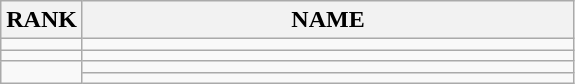<table class="wikitable">
<tr>
<th>RANK</th>
<th style="width: 20em">NAME</th>
</tr>
<tr>
<td align="center"></td>
<td></td>
</tr>
<tr>
<td align="center"></td>
<td></td>
</tr>
<tr>
<td rowspan=2 align="center"></td>
<td></td>
</tr>
<tr>
<td></td>
</tr>
</table>
